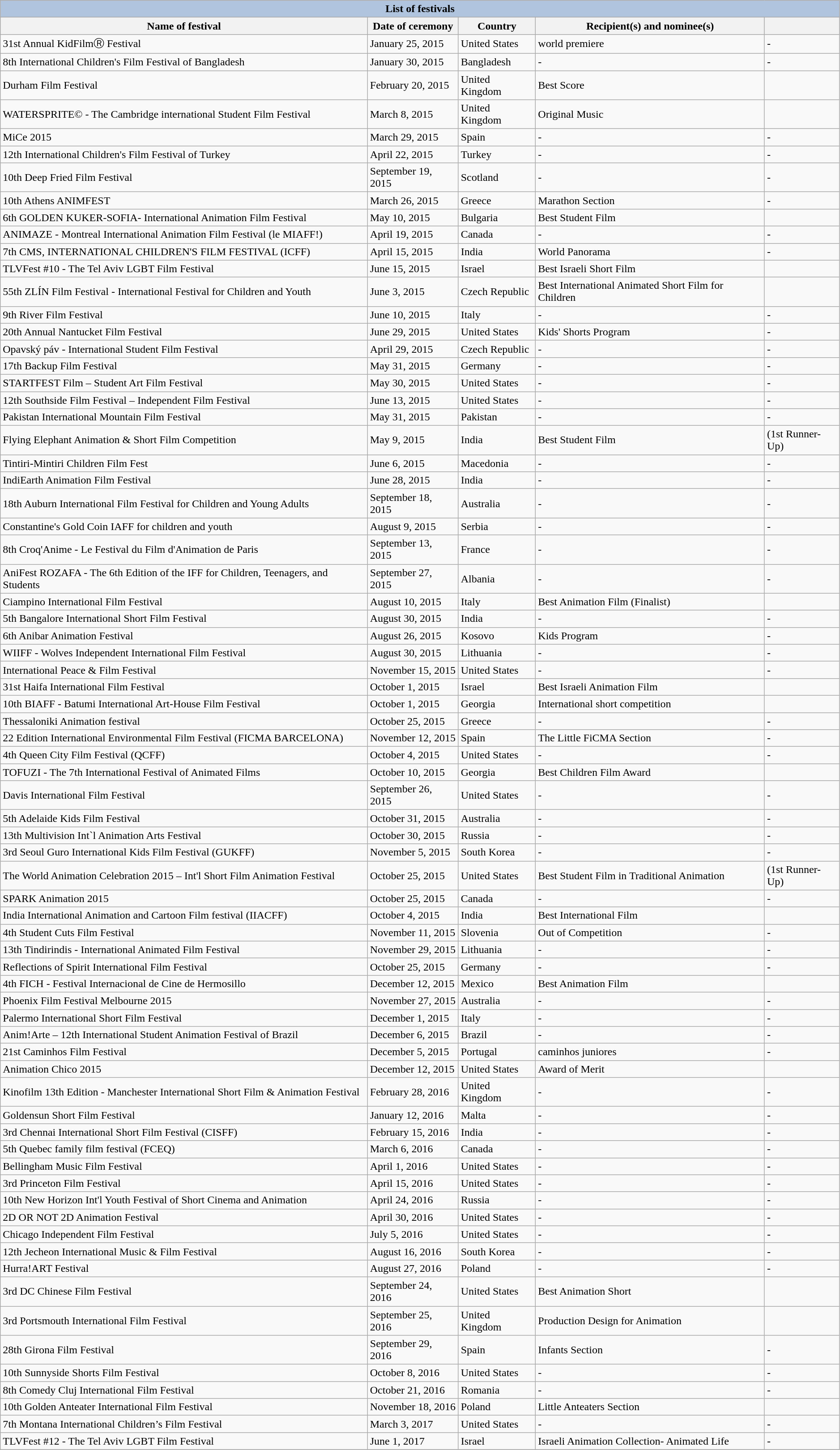<table class="wikitable sortable" width="99%">
<tr style="background:#ccc; vertical-align:bottom;">
<th colspan="6" style="background: LightSteelBlue;">List of festivals</th>
</tr>
<tr style="background:#ccc; text-align:center;">
<th>Name of festival</th>
<th>Date of ceremony</th>
<th>Country</th>
<th>Recipient(s) and nominee(s)</th>
<th></th>
</tr>
<tr>
<td>31st Annual KidFilmⓇ Festival</td>
<td>January 25, 2015</td>
<td>United States</td>
<td>world premiere</td>
<td>-</td>
</tr>
<tr>
<td>8th International Children's Film Festival of Bangladesh</td>
<td>January 30, 2015</td>
<td>Bangladesh</td>
<td>-</td>
<td>-</td>
</tr>
<tr>
<td>Durham Film Festival</td>
<td>February 20, 2015</td>
<td>United Kingdom</td>
<td>Best Score</td>
<td></td>
</tr>
<tr>
<td>WATERSPRITE© - The Cambridge international Student Film Festival</td>
<td>March 8, 2015</td>
<td>United Kingdom</td>
<td>Original Music</td>
<td></td>
</tr>
<tr>
<td>MiCe 2015</td>
<td>March 29, 2015</td>
<td>Spain</td>
<td>-</td>
<td>-</td>
</tr>
<tr>
<td>12th International Children's Film Festival of Turkey</td>
<td>April 22, 2015</td>
<td>Turkey</td>
<td>-</td>
<td>-</td>
</tr>
<tr>
<td>10th Deep Fried Film Festival</td>
<td>September 19, 2015</td>
<td>Scotland</td>
<td>-</td>
<td>-</td>
</tr>
<tr>
<td>10th Athens ANIMFEST</td>
<td>March 26, 2015</td>
<td>Greece</td>
<td>Marathon Section</td>
<td>-</td>
</tr>
<tr>
<td>6th GOLDEN KUKER-SOFIA- International Animation Film Festival</td>
<td>May 10, 2015</td>
<td>Bulgaria</td>
<td>Best Student Film</td>
<td></td>
</tr>
<tr>
<td>ANIMAZE - Montreal International Animation Film Festival (le MIAFF!)</td>
<td>April 19, 2015</td>
<td>Canada</td>
<td>-</td>
<td>-</td>
</tr>
<tr>
<td>7th CMS, INTERNATIONAL CHILDREN'S FILM FESTIVAL (ICFF)</td>
<td>April 15, 2015</td>
<td>India</td>
<td>World Panorama</td>
<td>-</td>
</tr>
<tr>
<td>TLVFest #10 - The Tel Aviv LGBT Film Festival</td>
<td>June 15, 2015</td>
<td>Israel</td>
<td>Best Israeli Short Film</td>
<td></td>
</tr>
<tr>
<td>55th ZLÍN Film Festival - International Festival for Children and Youth</td>
<td>June 3, 2015</td>
<td>Czech Republic</td>
<td>Best International Animated Short Film for Children</td>
<td></td>
</tr>
<tr>
<td>9th River Film Festival</td>
<td>June 10, 2015</td>
<td>Italy</td>
<td>-</td>
<td>-</td>
</tr>
<tr>
<td>20th Annual Nantucket Film Festival</td>
<td>June 29, 2015</td>
<td>United States</td>
<td>Kids' Shorts Program</td>
<td>-</td>
</tr>
<tr>
<td>Opavský páv - International Student Film Festival</td>
<td>April 29, 2015</td>
<td>Czech Republic</td>
<td>-</td>
<td>-</td>
</tr>
<tr>
<td>17th Backup Film Festival</td>
<td>May 31, 2015</td>
<td>Germany</td>
<td>-</td>
<td>-</td>
</tr>
<tr>
<td>STARTFEST Film – Student Art Film Festival</td>
<td>May 30, 2015</td>
<td>United States</td>
<td>-</td>
<td>-</td>
</tr>
<tr>
<td>12th Southside Film Festival – Independent Film Festival</td>
<td>June 13, 2015</td>
<td>United States</td>
<td>-</td>
<td>-</td>
</tr>
<tr>
<td>Pakistan International Mountain Film Festival</td>
<td>May 31, 2015</td>
<td>Pakistan</td>
<td>-</td>
<td>-</td>
</tr>
<tr>
<td>Flying Elephant Animation & Short Film Competition</td>
<td>May 9, 2015</td>
<td>India</td>
<td>Best Student Film</td>
<td> (1st Runner-Up)</td>
</tr>
<tr>
<td>Tintiri-Mintiri Children Film Fest</td>
<td>June 6, 2015</td>
<td>Macedonia</td>
<td>-</td>
<td>-</td>
</tr>
<tr>
<td>IndiEarth Animation Film Festival</td>
<td>June 28, 2015</td>
<td>India</td>
<td>-</td>
<td>-</td>
</tr>
<tr>
<td>18th Auburn International Film Festival for Children and Young Adults</td>
<td>September 18, 2015</td>
<td>Australia</td>
<td>-</td>
<td>-</td>
</tr>
<tr>
<td>Constantine's Gold Coin IAFF for children and youth</td>
<td>August 9, 2015</td>
<td>Serbia</td>
<td>-</td>
<td>-</td>
</tr>
<tr>
<td>8th Croq'Anime - Le Festival du Film d'Animation de Paris</td>
<td>September 13, 2015</td>
<td>France</td>
<td>-</td>
<td>-</td>
</tr>
<tr>
<td>AniFest ROZAFA - The 6th Edition of the IFF for Children, Teenagers, and Students</td>
<td>September 27, 2015</td>
<td>Albania</td>
<td>-</td>
<td>-</td>
</tr>
<tr>
<td>Ciampino International Film Festival</td>
<td>August 10, 2015</td>
<td>Italy</td>
<td>Best Animation Film (Finalist)</td>
<td></td>
</tr>
<tr>
<td>5th Bangalore International Short Film Festival</td>
<td>August 30, 2015</td>
<td>India</td>
<td>-</td>
<td>-</td>
</tr>
<tr>
<td>6th Anibar Animation Festival</td>
<td>August 26, 2015</td>
<td>Kosovo</td>
<td>Kids Program</td>
<td>-</td>
</tr>
<tr>
<td>WIIFF - Wolves Independent International Film Festival</td>
<td>August 30, 2015</td>
<td>Lithuania</td>
<td>-</td>
<td>-</td>
</tr>
<tr>
<td>International Peace & Film Festival</td>
<td>November 15, 2015</td>
<td>United States</td>
<td>-</td>
<td>-</td>
</tr>
<tr>
<td>31st Haifa International Film Festival</td>
<td>October 1, 2015</td>
<td>Israel</td>
<td>Best Israeli Animation Film</td>
<td></td>
</tr>
<tr>
<td>10th BIAFF - Batumi International Art-House Film Festival</td>
<td>October 1, 2015</td>
<td>Georgia</td>
<td>International short competition</td>
<td></td>
</tr>
<tr>
<td>Thessaloniki Animation festival</td>
<td>October 25, 2015</td>
<td>Greece</td>
<td>-</td>
<td>-</td>
</tr>
<tr>
<td>22 Edition International Environmental Film Festival (FICMA BARCELONA)</td>
<td>November 12, 2015</td>
<td>Spain</td>
<td>The Little FiCMA Section</td>
<td>-</td>
</tr>
<tr>
<td>4th Queen City Film Festival (QCFF)</td>
<td>October 4, 2015</td>
<td>United States</td>
<td>-</td>
<td>-</td>
</tr>
<tr>
<td>TOFUZI - The 7th International Festival of Animated Films</td>
<td>October 10, 2015</td>
<td>Georgia</td>
<td>Best Children Film Award</td>
<td></td>
</tr>
<tr>
<td>Davis International Film Festival</td>
<td>September 26, 2015</td>
<td>United States</td>
<td>-</td>
<td>-</td>
</tr>
<tr>
<td>5th Adelaide Kids Film Festival</td>
<td>October 31, 2015</td>
<td>Australia</td>
<td>-</td>
<td>-</td>
</tr>
<tr>
<td>13th Multivision Int`l Animation Arts Festival</td>
<td>October 30, 2015</td>
<td>Russia</td>
<td>-</td>
<td>-</td>
</tr>
<tr>
<td>3rd  Seoul Guro International Kids Film Festival (GUKFF)</td>
<td>November 5, 2015</td>
<td>South Korea</td>
<td>-</td>
<td>-</td>
</tr>
<tr>
<td>The World Animation Celebration 2015 – Int'l Short Film Animation Festival</td>
<td>October 25, 2015</td>
<td>United States</td>
<td>Best Student Film in Traditional Animation</td>
<td> (1st Runner-Up)</td>
</tr>
<tr>
<td>SPARK Animation 2015</td>
<td>October 25, 2015</td>
<td>Canada</td>
<td>-</td>
<td>-</td>
</tr>
<tr>
<td>India International Animation and Cartoon Film festival (IIACFF)</td>
<td>October 4, 2015</td>
<td>India</td>
<td>Best International Film</td>
<td></td>
</tr>
<tr>
<td>4th Student Cuts Film Festival</td>
<td>November 11, 2015</td>
<td>Slovenia</td>
<td>Out of Competition</td>
<td>-</td>
</tr>
<tr>
<td>13th  Tindirindis - International Animated Film Festival</td>
<td>November 29, 2015</td>
<td>Lithuania</td>
<td>-</td>
<td>-</td>
</tr>
<tr>
<td>Reflections of Spirit International Film Festival</td>
<td>October 25, 2015</td>
<td>Germany</td>
<td>-</td>
<td>-</td>
</tr>
<tr>
<td>4th  FICH - Festival Internacional de Cine de Hermosillo</td>
<td>December 12, 2015</td>
<td>Mexico</td>
<td>Best Animation Film</td>
<td></td>
</tr>
<tr>
<td>Phoenix Film Festival Melbourne 2015</td>
<td>November 27, 2015</td>
<td>Australia</td>
<td>-</td>
<td>-</td>
</tr>
<tr>
<td>Palermo International Short Film Festival</td>
<td>December 1, 2015</td>
<td>Italy</td>
<td>-</td>
<td>-</td>
</tr>
<tr>
<td>Anim!Arte – 12th International Student Animation Festival of Brazil</td>
<td>December 6, 2015</td>
<td>Brazil</td>
<td>-</td>
<td>-</td>
</tr>
<tr>
<td>21st Caminhos Film Festival</td>
<td>December 5, 2015</td>
<td>Portugal</td>
<td>caminhos juniores</td>
<td>-</td>
</tr>
<tr>
<td>Animation Chico 2015</td>
<td>December 12, 2015</td>
<td>United States</td>
<td>Award of Merit</td>
<td></td>
</tr>
<tr>
<td>Kinofilm 13th Edition - Manchester International Short Film & Animation Festival</td>
<td>February 28, 2016</td>
<td>United Kingdom</td>
<td>-</td>
<td>-</td>
</tr>
<tr>
<td>Goldensun Short Film Festival</td>
<td>January 12, 2016</td>
<td>Malta</td>
<td>-</td>
<td>-</td>
</tr>
<tr>
<td>3rd Chennai International Short Film Festival (CISFF)</td>
<td>February 15, 2016</td>
<td>India</td>
<td>-</td>
<td>-</td>
</tr>
<tr>
<td>5th Quebec family film festival (FCEQ)</td>
<td>March 6, 2016</td>
<td>Canada</td>
<td>-</td>
<td>-</td>
</tr>
<tr>
<td>Bellingham Music Film Festival</td>
<td>April 1, 2016</td>
<td>United States</td>
<td>-</td>
<td>-</td>
</tr>
<tr>
<td>3rd  Princeton Film Festival</td>
<td>April 15, 2016</td>
<td>United States</td>
<td>-</td>
<td>-</td>
</tr>
<tr>
<td>10th New Horizon Int'l Youth Festival of Short Cinema and Animation</td>
<td>April 24, 2016</td>
<td>Russia</td>
<td>-</td>
<td>-</td>
</tr>
<tr>
<td>2D OR NOT 2D Animation Festival</td>
<td>April 30, 2016</td>
<td>United States</td>
<td>-</td>
<td>-</td>
</tr>
<tr>
<td>Chicago Independent Film Festival</td>
<td>July 5, 2016</td>
<td>United States</td>
<td>-</td>
<td>-</td>
</tr>
<tr>
<td>12th Jecheon International Music & Film Festival</td>
<td>August 16, 2016</td>
<td>South Korea</td>
<td>-</td>
<td>-</td>
</tr>
<tr>
<td>Hurra!ART Festival</td>
<td>August 27, 2016</td>
<td>Poland</td>
<td>-</td>
<td>-</td>
</tr>
<tr>
<td>3rd DC Chinese Film Festival</td>
<td>September 24, 2016</td>
<td>United States</td>
<td>Best Animation Short</td>
<td></td>
</tr>
<tr>
<td>3rd Portsmouth International Film Festival</td>
<td>September 25, 2016</td>
<td>United Kingdom</td>
<td>Production Design for Animation</td>
<td></td>
</tr>
<tr>
<td>28th Girona Film Festival</td>
<td>September 29, 2016</td>
<td>Spain</td>
<td>Infants Section</td>
<td>-</td>
</tr>
<tr>
<td>10th Sunnyside Shorts Film Festival</td>
<td>October 8, 2016</td>
<td>United States</td>
<td>-</td>
<td>-</td>
</tr>
<tr>
<td>8th Comedy Cluj International Film Festival</td>
<td>October 21, 2016</td>
<td>Romania</td>
<td>-</td>
<td>-</td>
</tr>
<tr>
<td>10th Golden Anteater International Film Festival</td>
<td>November 18, 2016</td>
<td>Poland</td>
<td>Little Anteaters Section</td>
<td></td>
</tr>
<tr>
<td>7th Montana International Children’s Film Festival</td>
<td>March 3, 2017</td>
<td>United States</td>
<td>-</td>
<td>-</td>
</tr>
<tr>
<td>TLVFest #12 - The Tel Aviv LGBT Film Festival</td>
<td>June 1, 2017</td>
<td>Israel</td>
<td>Israeli Animation Collection- Animated Life</td>
<td>-</td>
</tr>
<tr>
</tr>
</table>
